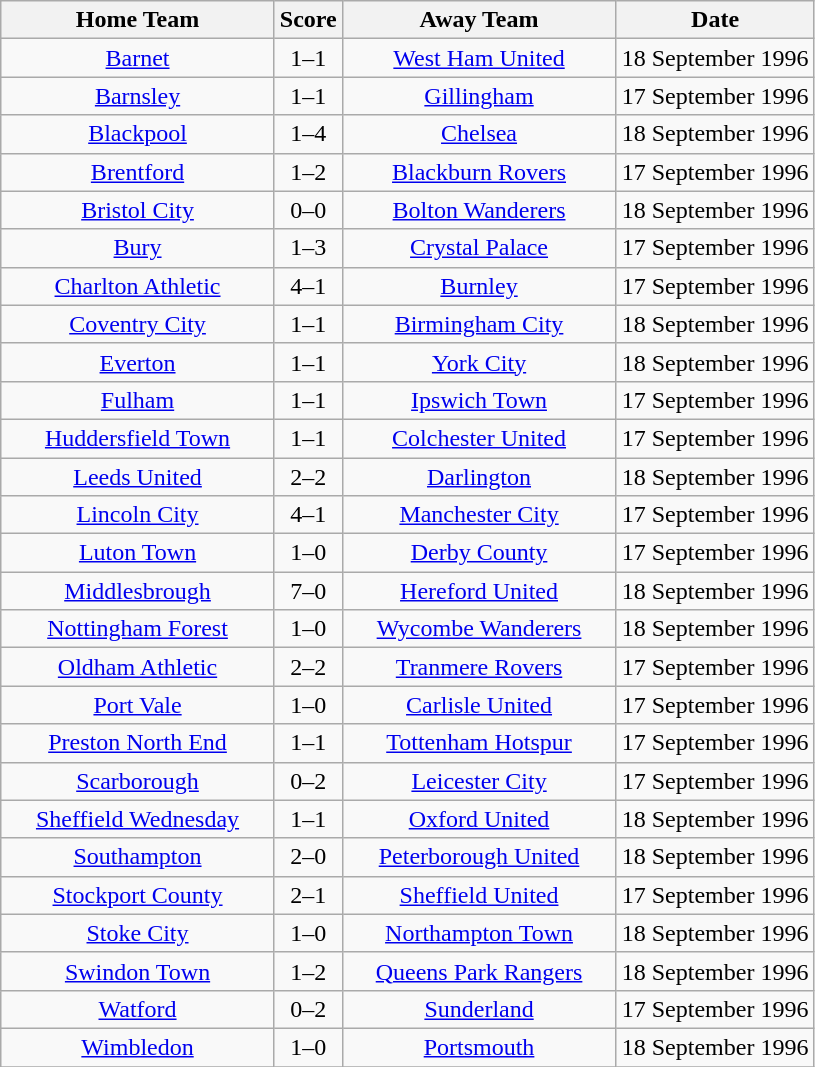<table class="wikitable" style="text-align:center;">
<tr>
<th width=175>Home Team</th>
<th width=20>Score</th>
<th width=175>Away Team</th>
<th width= 125>Date</th>
</tr>
<tr>
<td><a href='#'>Barnet</a></td>
<td>1–1</td>
<td><a href='#'>West Ham United</a></td>
<td>18 September 1996</td>
</tr>
<tr>
<td><a href='#'>Barnsley</a></td>
<td>1–1</td>
<td><a href='#'>Gillingham</a></td>
<td>17 September 1996</td>
</tr>
<tr>
<td><a href='#'>Blackpool</a></td>
<td>1–4</td>
<td><a href='#'>Chelsea</a></td>
<td>18 September 1996</td>
</tr>
<tr>
<td><a href='#'>Brentford</a></td>
<td>1–2</td>
<td><a href='#'>Blackburn Rovers</a></td>
<td>17 September 1996</td>
</tr>
<tr>
<td><a href='#'>Bristol City</a></td>
<td>0–0</td>
<td><a href='#'>Bolton Wanderers</a></td>
<td>18 September 1996</td>
</tr>
<tr>
<td><a href='#'>Bury</a></td>
<td>1–3</td>
<td><a href='#'>Crystal Palace</a></td>
<td>17 September 1996</td>
</tr>
<tr>
<td><a href='#'>Charlton Athletic</a></td>
<td>4–1</td>
<td><a href='#'>Burnley</a></td>
<td>17 September 1996</td>
</tr>
<tr>
<td><a href='#'>Coventry City</a></td>
<td>1–1</td>
<td><a href='#'>Birmingham City</a></td>
<td>18 September 1996</td>
</tr>
<tr>
<td><a href='#'>Everton</a></td>
<td>1–1</td>
<td><a href='#'>York City</a></td>
<td>18 September 1996</td>
</tr>
<tr>
<td><a href='#'>Fulham</a></td>
<td>1–1</td>
<td><a href='#'>Ipswich Town</a></td>
<td>17 September 1996</td>
</tr>
<tr>
<td><a href='#'>Huddersfield Town</a></td>
<td>1–1</td>
<td><a href='#'>Colchester United</a></td>
<td>17 September 1996</td>
</tr>
<tr>
<td><a href='#'>Leeds United</a></td>
<td>2–2</td>
<td><a href='#'>Darlington</a></td>
<td>18 September 1996</td>
</tr>
<tr>
<td><a href='#'>Lincoln City</a></td>
<td>4–1</td>
<td><a href='#'>Manchester City</a></td>
<td>17 September 1996</td>
</tr>
<tr>
<td><a href='#'>Luton Town</a></td>
<td>1–0</td>
<td><a href='#'>Derby County</a></td>
<td>17 September 1996</td>
</tr>
<tr>
<td><a href='#'>Middlesbrough</a></td>
<td>7–0</td>
<td><a href='#'>Hereford United</a></td>
<td>18 September 1996</td>
</tr>
<tr>
<td><a href='#'>Nottingham Forest</a></td>
<td>1–0</td>
<td><a href='#'>Wycombe Wanderers</a></td>
<td>18 September 1996</td>
</tr>
<tr>
<td><a href='#'>Oldham Athletic</a></td>
<td>2–2</td>
<td><a href='#'>Tranmere Rovers</a></td>
<td>17 September 1996</td>
</tr>
<tr>
<td><a href='#'>Port Vale</a></td>
<td>1–0</td>
<td><a href='#'>Carlisle United</a></td>
<td>17 September 1996</td>
</tr>
<tr>
<td><a href='#'>Preston North End</a></td>
<td>1–1</td>
<td><a href='#'>Tottenham Hotspur</a></td>
<td>17 September 1996</td>
</tr>
<tr>
<td><a href='#'>Scarborough</a></td>
<td>0–2</td>
<td><a href='#'>Leicester City</a></td>
<td>17 September 1996</td>
</tr>
<tr>
<td><a href='#'>Sheffield Wednesday</a></td>
<td>1–1</td>
<td><a href='#'>Oxford United</a></td>
<td>18 September 1996</td>
</tr>
<tr>
<td><a href='#'>Southampton</a></td>
<td>2–0</td>
<td><a href='#'>Peterborough United</a></td>
<td>18 September 1996</td>
</tr>
<tr>
<td><a href='#'>Stockport County</a></td>
<td>2–1</td>
<td><a href='#'>Sheffield United</a></td>
<td>17 September 1996</td>
</tr>
<tr>
<td><a href='#'>Stoke City</a></td>
<td>1–0</td>
<td><a href='#'>Northampton Town</a></td>
<td>18 September 1996</td>
</tr>
<tr>
<td><a href='#'>Swindon Town</a></td>
<td>1–2</td>
<td><a href='#'>Queens Park Rangers</a></td>
<td>18 September 1996</td>
</tr>
<tr>
<td><a href='#'>Watford</a></td>
<td>0–2</td>
<td><a href='#'>Sunderland</a></td>
<td>17 September 1996</td>
</tr>
<tr>
<td><a href='#'>Wimbledon</a></td>
<td>1–0</td>
<td><a href='#'>Portsmouth</a></td>
<td>18 September 1996</td>
</tr>
<tr>
</tr>
</table>
